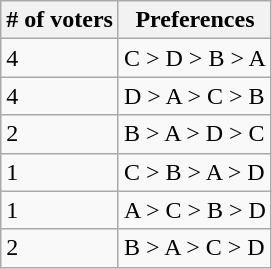<table class="wikitable">
<tr>
<th># of voters</th>
<th>Preferences</th>
</tr>
<tr>
<td>4</td>
<td>C > D > B > A</td>
</tr>
<tr>
<td>4</td>
<td>D > A > C > B</td>
</tr>
<tr>
<td>2</td>
<td>B > A > D > C</td>
</tr>
<tr>
<td>1</td>
<td>C > B > A > D</td>
</tr>
<tr>
<td>1</td>
<td>A > C > B > D</td>
</tr>
<tr>
<td>2</td>
<td>B > A > C > D</td>
</tr>
</table>
